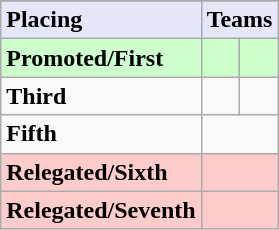<table class=wikitable>
<tr>
</tr>
<tr style="background: #E6E6FA;">
<td><strong>Placing</strong></td>
<td colspan="2" style="text-align:center"><strong>Teams</strong></td>
</tr>
<tr style="background: #ccffcc;">
<td><strong>Promoted/First</strong></td>
<td><strong></strong></td>
<td><strong></strong></td>
</tr>
<tr>
<td><strong>Third</strong></td>
<td></td>
<td></td>
</tr>
<tr>
<td><strong>Fifth</strong></td>
<td colspan=2></td>
</tr>
<tr style="background: #ffcccc;">
<td><strong>Relegated/Sixth</strong></td>
<td colspan=2><em></em></td>
</tr>
<tr style="background: #ffcccc;">
<td><strong>Relegated/Seventh</strong></td>
<td colspan=2><em></em></td>
</tr>
</table>
